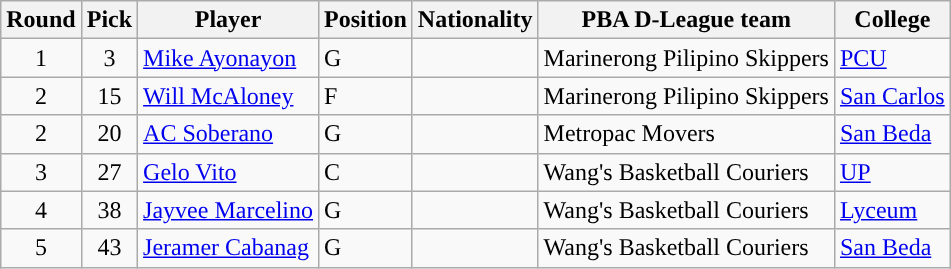<table class="wikitable sortable sortable">
<tr>
<th>Round</th>
<th>Pick</th>
<th>Player</th>
<th>Position</th>
<th>Nationality</th>
<th>PBA D-League team</th>
<th>College</th>
</tr>
<tr>
<td align=center>1</td>
<td align=center>3</td>
<td><a href='#'>Mike Ayonayon</a></td>
<td>G</td>
<td></td>
<td>Marinerong Pilipino Skippers</td>
<td><a href='#'>PCU</a></td>
</tr>
<tr>
<td align=center>2</td>
<td align=center>15</td>
<td><a href='#'>Will McAloney</a></td>
<td>F</td>
<td></td>
<td>Marinerong Pilipino Skippers</td>
<td><a href='#'>San Carlos</a></td>
</tr>
<tr>
<td align=center>2</td>
<td align=center>20</td>
<td><a href='#'>AC Soberano</a></td>
<td>G</td>
<td></td>
<td>Metropac Movers</td>
<td><a href='#'>San Beda</a></td>
</tr>
<tr>
<td align=center>3</td>
<td align=center>27</td>
<td><a href='#'>Gelo Vito</a></td>
<td>C</td>
<td></td>
<td>Wang's Basketball Couriers</td>
<td><a href='#'>UP</a></td>
</tr>
<tr>
<td align=center>4</td>
<td align=center>38</td>
<td><a href='#'>Jayvee Marcelino</a></td>
<td>G</td>
<td></td>
<td>Wang's Basketball Couriers</td>
<td><a href='#'>Lyceum</a></td>
</tr>
<tr>
<td align=center>5</td>
<td align=center>43</td>
<td><a href='#'>Jeramer Cabanag</a></td>
<td>G</td>
<td></td>
<td>Wang's Basketball Couriers</td>
<td><a href='#'>San Beda</a></td>
</tr>
</table>
